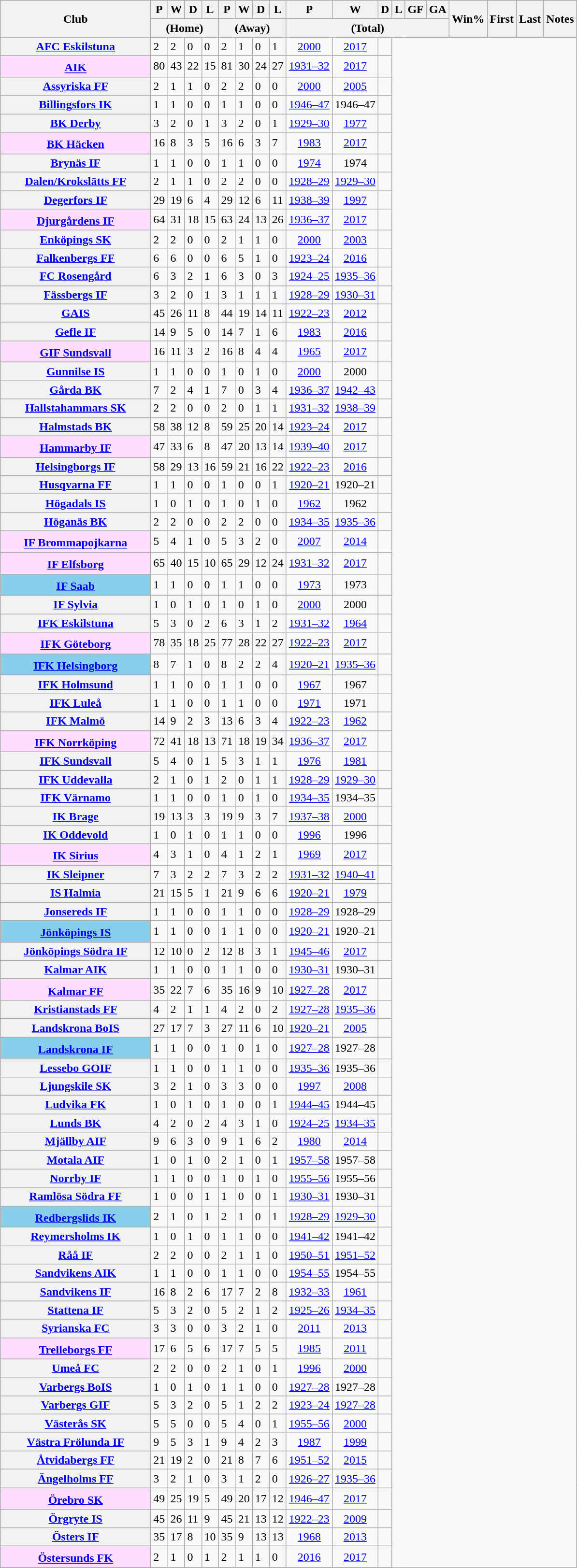<table class="wikitable sortable plainrowheaders">
<tr>
<th rowspan=2 width=200px scope=col>Club</th>
<th scope=col>P</th>
<th scope=col>W</th>
<th scope=col>D</th>
<th scope=col>L</th>
<th scope=col>P</th>
<th scope=col>W</th>
<th scope=col>D</th>
<th scope=col>L</th>
<th scope=col>P</th>
<th scope=col>W</th>
<th scope=col>D</th>
<th scope=col>L</th>
<th scope="col">GF</th>
<th scope="col">GA</th>
<th rowspan=2 scope=col>Win%</th>
<th rowspan=2 scope=col>First</th>
<th rowspan=2 scope=col>Last</th>
<th class="unsortable" rowspan=2 scope=col>Notes</th>
</tr>
<tr class="unsortable">
<th colspan=4 scope=col>(Home)</th>
<th colspan=4 scope=col>(Away)</th>
<th colspan=6 scope=col>(Total)</th>
</tr>
<tr>
<th scope="row"><a href='#'>AFC Eskilstuna</a></th>
<td>2</td>
<td>2</td>
<td>0</td>
<td>0</td>
<td>2</td>
<td>1</td>
<td>0</td>
<td>1<br></td>
<td align="center"><a href='#'>2000</a></td>
<td align="center"><a href='#'>2017</a></td>
<td align="center"></td>
</tr>
<tr>
<th scope="row" style="background:#FFDDFF"><a href='#'>AIK</a><sup></sup></th>
<td>80</td>
<td>43</td>
<td>22</td>
<td>15</td>
<td>81</td>
<td>30</td>
<td>24</td>
<td>27<br></td>
<td align="center"><a href='#'>1931–32</a></td>
<td align="center"><a href='#'>2017</a></td>
<td></td>
</tr>
<tr>
<th scope="row"><a href='#'>Assyriska FF</a></th>
<td>2</td>
<td>1</td>
<td>1</td>
<td>0</td>
<td>2</td>
<td>2</td>
<td>0</td>
<td>0<br></td>
<td align="center"><a href='#'>2000</a></td>
<td align="center"><a href='#'>2005</a></td>
<td></td>
</tr>
<tr>
<th scope="row"><a href='#'>Billingsfors IK</a></th>
<td>1</td>
<td>1</td>
<td>0</td>
<td>0</td>
<td>1</td>
<td>1</td>
<td>0</td>
<td>0<br></td>
<td align="center"><a href='#'>1946–47</a></td>
<td align="center">1946–47</td>
<td></td>
</tr>
<tr>
<th scope="row"><a href='#'>BK Derby</a></th>
<td>3</td>
<td>2</td>
<td>0</td>
<td>1</td>
<td>3</td>
<td>2</td>
<td>0</td>
<td>1<br></td>
<td align="center"><a href='#'>1929–30</a></td>
<td align="center"><a href='#'>1977</a></td>
<td></td>
</tr>
<tr>
<th scope="row" style="background:#FFDDFF"><a href='#'>BK Häcken</a><sup></sup></th>
<td>16</td>
<td>8</td>
<td>3</td>
<td>5</td>
<td>16</td>
<td>6</td>
<td>3</td>
<td>7<br></td>
<td align="center"><a href='#'>1983</a></td>
<td align="center"><a href='#'>2017</a></td>
<td></td>
</tr>
<tr>
<th scope="row"><a href='#'>Brynäs IF</a></th>
<td>1</td>
<td>1</td>
<td>0</td>
<td>0</td>
<td>1</td>
<td>1</td>
<td>0</td>
<td>0<br></td>
<td align="center"><a href='#'>1974</a></td>
<td align="center">1974</td>
<td></td>
</tr>
<tr>
<th scope="row"><a href='#'>Dalen/Krokslätts FF</a></th>
<td>2</td>
<td>1</td>
<td>1</td>
<td>0</td>
<td>2</td>
<td>2</td>
<td>0</td>
<td>0<br></td>
<td align="center"><a href='#'>1928–29</a></td>
<td align="center"><a href='#'>1929–30</a></td>
<td align="center"></td>
</tr>
<tr>
<th scope="row"><a href='#'>Degerfors IF</a></th>
<td>29</td>
<td>19</td>
<td>6</td>
<td>4</td>
<td>29</td>
<td>12</td>
<td>6</td>
<td>11<br></td>
<td align="center"><a href='#'>1938–39</a></td>
<td align="center"><a href='#'>1997</a></td>
<td></td>
</tr>
<tr>
<th scope="row" style="background:#FFDDFF"><a href='#'>Djurgårdens IF</a><sup></sup></th>
<td>64</td>
<td>31</td>
<td>18</td>
<td>15</td>
<td>63</td>
<td>24</td>
<td>13</td>
<td>26<br></td>
<td align="center"><a href='#'>1936–37</a></td>
<td align="center"><a href='#'>2017</a></td>
<td></td>
</tr>
<tr>
<th scope="row"><a href='#'>Enköpings SK</a></th>
<td>2</td>
<td>2</td>
<td>0</td>
<td>0</td>
<td>2</td>
<td>1</td>
<td>1</td>
<td>0<br></td>
<td align="center"><a href='#'>2000</a></td>
<td align="center"><a href='#'>2003</a></td>
<td></td>
</tr>
<tr>
<th scope="row"><a href='#'>Falkenbergs FF</a></th>
<td>6</td>
<td>6</td>
<td>0</td>
<td>0</td>
<td>6</td>
<td>5</td>
<td>1</td>
<td>0<br></td>
<td align="center"><a href='#'>1923–24</a></td>
<td align="center"><a href='#'>2016</a></td>
<td align="center"></td>
</tr>
<tr>
<th scope="row"><a href='#'>FC Rosengård</a></th>
<td>6</td>
<td>3</td>
<td>2</td>
<td>1</td>
<td>6</td>
<td>3</td>
<td>0</td>
<td>3<br></td>
<td align="center"><a href='#'>1924–25</a></td>
<td align="center"><a href='#'>1935–36</a></td>
<td align="center"></td>
</tr>
<tr>
<th scope="row"><a href='#'>Fässbergs IF</a></th>
<td>3</td>
<td>2</td>
<td>0</td>
<td>1</td>
<td>3</td>
<td>1</td>
<td>1</td>
<td>1<br></td>
<td align="center"><a href='#'>1928–29</a></td>
<td align="center"><a href='#'>1930–31</a></td>
<td></td>
</tr>
<tr>
<th scope="row"><a href='#'>GAIS</a></th>
<td>45</td>
<td>26</td>
<td>11</td>
<td>8</td>
<td>44</td>
<td>19</td>
<td>14</td>
<td>11<br></td>
<td align="center"><a href='#'>1922–23</a></td>
<td align="center"><a href='#'>2012</a></td>
<td></td>
</tr>
<tr>
<th scope="row"><a href='#'>Gefle IF</a></th>
<td>14</td>
<td>9</td>
<td>5</td>
<td>0</td>
<td>14</td>
<td>7</td>
<td>1</td>
<td>6<br></td>
<td align="center"><a href='#'>1983</a></td>
<td align="center"><a href='#'>2016</a></td>
<td></td>
</tr>
<tr>
<th scope="row" style="background:#FFDDFF"><a href='#'>GIF Sundsvall</a><sup></sup></th>
<td>16</td>
<td>11</td>
<td>3</td>
<td>2</td>
<td>16</td>
<td>8</td>
<td>4</td>
<td>4<br></td>
<td align="center"><a href='#'>1965</a></td>
<td align="center"><a href='#'>2017</a></td>
<td></td>
</tr>
<tr>
<th scope="row"><a href='#'>Gunnilse IS</a></th>
<td>1</td>
<td>1</td>
<td>0</td>
<td>0</td>
<td>1</td>
<td>0</td>
<td>1</td>
<td>0<br></td>
<td align="center"><a href='#'>2000</a></td>
<td align="center">2000</td>
<td></td>
</tr>
<tr>
<th scope="row"><a href='#'>Gårda BK</a></th>
<td>7</td>
<td>2</td>
<td>4</td>
<td>1</td>
<td>7</td>
<td>0</td>
<td>3</td>
<td>4<br></td>
<td align="center"><a href='#'>1936–37</a></td>
<td align="center"><a href='#'>1942–43</a></td>
<td></td>
</tr>
<tr>
<th scope="row"><a href='#'>Hallstahammars SK</a></th>
<td>2</td>
<td>2</td>
<td>0</td>
<td>0</td>
<td>2</td>
<td>0</td>
<td>1</td>
<td>1<br></td>
<td align="center"><a href='#'>1931–32</a></td>
<td align="center"><a href='#'>1938–39</a></td>
<td></td>
</tr>
<tr>
<th scope="row"><a href='#'>Halmstads BK</a></th>
<td>58</td>
<td>38</td>
<td>12</td>
<td>8</td>
<td>59</td>
<td>25</td>
<td>20</td>
<td>14<br></td>
<td align="center"><a href='#'>1923–24</a></td>
<td align="center"><a href='#'>2017</a></td>
<td></td>
</tr>
<tr>
<th scope="row" style="background:#FFDDFF"><a href='#'>Hammarby IF</a><sup></sup></th>
<td>47</td>
<td>33</td>
<td>6</td>
<td>8</td>
<td>47</td>
<td>20</td>
<td>13</td>
<td>14<br></td>
<td align="center"><a href='#'>1939–40</a></td>
<td align="center"><a href='#'>2017</a></td>
<td></td>
</tr>
<tr>
<th scope="row"><a href='#'>Helsingborgs IF</a></th>
<td>58</td>
<td>29</td>
<td>13</td>
<td>16</td>
<td>59</td>
<td>21</td>
<td>16</td>
<td>22<br></td>
<td align="center"><a href='#'>1922–23</a></td>
<td align="center"><a href='#'>2016</a></td>
<td></td>
</tr>
<tr>
<th scope="row"><a href='#'>Husqvarna FF</a></th>
<td>1</td>
<td>1</td>
<td>0</td>
<td>0</td>
<td>1</td>
<td>0</td>
<td>0</td>
<td>1<br></td>
<td align="center"><a href='#'>1920–21</a></td>
<td align="center">1920–21</td>
<td align="center"></td>
</tr>
<tr>
<th scope="row"><a href='#'>Högadals IS</a></th>
<td>1</td>
<td>0</td>
<td>1</td>
<td>0</td>
<td>1</td>
<td>0</td>
<td>1</td>
<td>0<br></td>
<td align="center"><a href='#'>1962</a></td>
<td align="center">1962</td>
<td></td>
</tr>
<tr>
<th scope="row"><a href='#'>Höganäs BK</a></th>
<td>2</td>
<td>2</td>
<td>0</td>
<td>0</td>
<td>2</td>
<td>2</td>
<td>0</td>
<td>0<br></td>
<td align="center"><a href='#'>1934–35</a></td>
<td align="center"><a href='#'>1935–36</a></td>
<td></td>
</tr>
<tr>
<th scope="row" style="background:#FFDDFF"><a href='#'>IF Brommapojkarna</a><sup></sup></th>
<td>5</td>
<td>4</td>
<td>1</td>
<td>0</td>
<td>5</td>
<td>3</td>
<td>2</td>
<td>0<br></td>
<td align="center"><a href='#'>2007</a></td>
<td align="center"><a href='#'>2014</a></td>
<td></td>
</tr>
<tr>
<th scope="row" style="background:#FFDDFF"><a href='#'>IF Elfsborg</a><sup></sup></th>
<td>65</td>
<td>40</td>
<td>15</td>
<td>10</td>
<td>65</td>
<td>29</td>
<td>12</td>
<td>24<br></td>
<td align="center"><a href='#'>1931–32</a></td>
<td align="center"><a href='#'>2017</a></td>
<td></td>
</tr>
<tr>
<th scope="row" style="background:#87CEEB"><a href='#'>IF Saab</a><sup></sup></th>
<td>1</td>
<td>1</td>
<td>0</td>
<td>0</td>
<td>1</td>
<td>1</td>
<td>0</td>
<td>0<br></td>
<td align="center"><a href='#'>1973</a></td>
<td align="center">1973</td>
<td></td>
</tr>
<tr>
<th scope="row"><a href='#'>IF Sylvia</a></th>
<td>1</td>
<td>0</td>
<td>1</td>
<td>0</td>
<td>1</td>
<td>0</td>
<td>1</td>
<td>0<br></td>
<td align="center"><a href='#'>2000</a></td>
<td align="center">2000</td>
<td></td>
</tr>
<tr>
<th scope="row"><a href='#'>IFK Eskilstuna</a></th>
<td>5</td>
<td>3</td>
<td>0</td>
<td>2</td>
<td>6</td>
<td>3</td>
<td>1</td>
<td>2<br></td>
<td align="center"><a href='#'>1931–32</a></td>
<td align="center"><a href='#'>1964</a></td>
<td></td>
</tr>
<tr>
<th scope="row" style="background:#FFDDFF"><a href='#'>IFK Göteborg</a><sup></sup></th>
<td>78</td>
<td>35</td>
<td>18</td>
<td>25</td>
<td>77</td>
<td>28</td>
<td>22</td>
<td>27<br></td>
<td align="center"><a href='#'>1922–23</a></td>
<td align="center"><a href='#'>2017</a></td>
<td></td>
</tr>
<tr>
<th scope="row" style="background:#87CEEB"><a href='#'>IFK Helsingborg</a><sup></sup></th>
<td>8</td>
<td>7</td>
<td>1</td>
<td>0</td>
<td>8</td>
<td>2</td>
<td>2</td>
<td>4<br></td>
<td align="center"><a href='#'>1920–21</a></td>
<td align="center"><a href='#'>1935–36</a></td>
<td></td>
</tr>
<tr>
<th scope="row"><a href='#'>IFK Holmsund</a></th>
<td>1</td>
<td>1</td>
<td>0</td>
<td>0</td>
<td>1</td>
<td>1</td>
<td>0</td>
<td>0<br></td>
<td align="center"><a href='#'>1967</a></td>
<td align="center">1967</td>
<td></td>
</tr>
<tr>
<th scope="row"><a href='#'>IFK Luleå</a></th>
<td>1</td>
<td>1</td>
<td>0</td>
<td>0</td>
<td>1</td>
<td>1</td>
<td>0</td>
<td>0<br></td>
<td align="center"><a href='#'>1971</a></td>
<td align="center">1971</td>
<td></td>
</tr>
<tr>
<th scope="row"><a href='#'>IFK Malmö</a></th>
<td>14</td>
<td>9</td>
<td>2</td>
<td>3</td>
<td>13</td>
<td>6</td>
<td>3</td>
<td>4<br></td>
<td align="center"><a href='#'>1922–23</a></td>
<td align="center"><a href='#'>1962</a></td>
<td></td>
</tr>
<tr>
<th scope="row" style="background:#FFDDFF"><a href='#'>IFK Norrköping</a><sup></sup></th>
<td>72</td>
<td>41</td>
<td>18</td>
<td>13</td>
<td>71</td>
<td>18</td>
<td>19</td>
<td>34<br></td>
<td align="center"><a href='#'>1936–37</a></td>
<td align="center"><a href='#'>2017</a></td>
<td></td>
</tr>
<tr>
<th scope="row"><a href='#'>IFK Sundsvall</a></th>
<td>5</td>
<td>4</td>
<td>0</td>
<td>1</td>
<td>5</td>
<td>3</td>
<td>1</td>
<td>1<br></td>
<td align="center"><a href='#'>1976</a></td>
<td align="center"><a href='#'>1981</a></td>
<td></td>
</tr>
<tr>
<th scope="row"><a href='#'>IFK Uddevalla</a></th>
<td>2</td>
<td>1</td>
<td>0</td>
<td>1</td>
<td>2</td>
<td>0</td>
<td>1</td>
<td>1<br></td>
<td align="center"><a href='#'>1928–29</a></td>
<td align="center"><a href='#'>1929–30</a></td>
<td></td>
</tr>
<tr>
<th scope="row"><a href='#'>IFK Värnamo</a></th>
<td>1</td>
<td>1</td>
<td>0</td>
<td>0</td>
<td>1</td>
<td>0</td>
<td>1</td>
<td>0<br></td>
<td align="center"><a href='#'>1934–35</a></td>
<td align="center">1934–35</td>
<td></td>
</tr>
<tr>
<th scope="row"><a href='#'>IK Brage</a></th>
<td>19</td>
<td>13</td>
<td>3</td>
<td>3</td>
<td>19</td>
<td>9</td>
<td>3</td>
<td>7<br></td>
<td align="center"><a href='#'>1937–38</a></td>
<td align="center"><a href='#'>2000</a></td>
<td></td>
</tr>
<tr>
<th scope="row"><a href='#'>IK Oddevold</a></th>
<td>1</td>
<td>0</td>
<td>1</td>
<td>0</td>
<td>1</td>
<td>1</td>
<td>0</td>
<td>0<br></td>
<td align="center"><a href='#'>1996</a></td>
<td align="center">1996</td>
<td></td>
</tr>
<tr>
<th scope="row" style="background:#FFDDFF"><a href='#'>IK Sirius</a><sup></sup></th>
<td>4</td>
<td>3</td>
<td>1</td>
<td>0</td>
<td>4</td>
<td>1</td>
<td>2</td>
<td>1<br></td>
<td align="center"><a href='#'>1969</a></td>
<td align="center"><a href='#'>2017</a></td>
<td></td>
</tr>
<tr>
<th scope="row"><a href='#'>IK Sleipner</a></th>
<td>7</td>
<td>3</td>
<td>2</td>
<td>2</td>
<td>7</td>
<td>3</td>
<td>2</td>
<td>2<br></td>
<td align="center"><a href='#'>1931–32</a></td>
<td align="center"><a href='#'>1940–41</a></td>
<td></td>
</tr>
<tr>
<th scope="row"><a href='#'>IS Halmia</a></th>
<td>21</td>
<td>15</td>
<td>5</td>
<td>1</td>
<td>21</td>
<td>9</td>
<td>6</td>
<td>6<br></td>
<td align="center"><a href='#'>1920–21</a></td>
<td align="center"><a href='#'>1979</a></td>
<td></td>
</tr>
<tr>
<th scope="row"><a href='#'>Jonsereds IF</a></th>
<td>1</td>
<td>1</td>
<td>0</td>
<td>0</td>
<td>1</td>
<td>1</td>
<td>0</td>
<td>0<br></td>
<td align="center"><a href='#'>1928–29</a></td>
<td align="center">1928–29</td>
<td></td>
</tr>
<tr>
<th scope="row" style="background:#87CEEB"><a href='#'>Jönköpings IS</a><sup></sup></th>
<td>1</td>
<td>1</td>
<td>0</td>
<td>0</td>
<td>1</td>
<td>1</td>
<td>0</td>
<td>0<br></td>
<td align="center"><a href='#'>1920–21</a></td>
<td align="center">1920–21</td>
<td></td>
</tr>
<tr>
<th scope="row"><a href='#'>Jönköpings Södra IF</a></th>
<td>12</td>
<td>10</td>
<td>0</td>
<td>2</td>
<td>12</td>
<td>8</td>
<td>3</td>
<td>1<br></td>
<td align="center"><a href='#'>1945–46</a></td>
<td align="center"><a href='#'>2017</a></td>
<td></td>
</tr>
<tr>
<th scope="row"><a href='#'>Kalmar AIK</a></th>
<td>1</td>
<td>1</td>
<td>0</td>
<td>0</td>
<td>1</td>
<td>1</td>
<td>0</td>
<td>0<br></td>
<td align="center"><a href='#'>1930–31</a></td>
<td align="center">1930–31</td>
<td></td>
</tr>
<tr>
<th scope="row" style="background:#FFDDFF"><a href='#'>Kalmar FF</a><sup></sup></th>
<td>35</td>
<td>22</td>
<td>7</td>
<td>6</td>
<td>35</td>
<td>16</td>
<td>9</td>
<td>10<br></td>
<td align="center"><a href='#'>1927–28</a></td>
<td align="center"><a href='#'>2017</a></td>
<td></td>
</tr>
<tr>
<th scope="row"><a href='#'>Kristianstads FF</a></th>
<td>4</td>
<td>2</td>
<td>1</td>
<td>1</td>
<td>4</td>
<td>2</td>
<td>0</td>
<td>2<br></td>
<td align="center"><a href='#'>1927–28</a></td>
<td align="center"><a href='#'>1935–36</a></td>
<td align="center"></td>
</tr>
<tr>
<th scope="row"><a href='#'>Landskrona BoIS</a></th>
<td>27</td>
<td>17</td>
<td>7</td>
<td>3</td>
<td>27</td>
<td>11</td>
<td>6</td>
<td>10<br></td>
<td align="center"><a href='#'>1920–21</a></td>
<td align="center"><a href='#'>2005</a></td>
<td></td>
</tr>
<tr>
<th scope="row" style="background:#87CEEB"><a href='#'>Landskrona IF</a><sup></sup></th>
<td>1</td>
<td>1</td>
<td>0</td>
<td>0</td>
<td>1</td>
<td>0</td>
<td>1</td>
<td>0<br></td>
<td align="center"><a href='#'>1927–28</a></td>
<td align="center">1927–28</td>
<td></td>
</tr>
<tr>
<th scope="row"><a href='#'>Lessebo GOIF</a></th>
<td>1</td>
<td>1</td>
<td>0</td>
<td>0</td>
<td>1</td>
<td>1</td>
<td>0</td>
<td>0<br></td>
<td align="center"><a href='#'>1935–36</a></td>
<td align="center">1935–36</td>
<td align="center"></td>
</tr>
<tr>
<th scope="row"><a href='#'>Ljungskile SK</a></th>
<td>3</td>
<td>2</td>
<td>1</td>
<td>0</td>
<td>3</td>
<td>3</td>
<td>0</td>
<td>0<br></td>
<td align="center"><a href='#'>1997</a></td>
<td align="center"><a href='#'>2008</a></td>
<td align="center"></td>
</tr>
<tr>
<th scope="row"><a href='#'>Ludvika FK</a></th>
<td>1</td>
<td>0</td>
<td>1</td>
<td>0</td>
<td>1</td>
<td>0</td>
<td>0</td>
<td>1<br></td>
<td align="center"><a href='#'>1944–45</a></td>
<td align="center">1944–45</td>
<td align="center"></td>
</tr>
<tr>
<th scope="row"><a href='#'>Lunds BK</a></th>
<td>4</td>
<td>2</td>
<td>0</td>
<td>2</td>
<td>4</td>
<td>3</td>
<td>1</td>
<td>0<br></td>
<td align="center"><a href='#'>1924–25</a></td>
<td align="center"><a href='#'>1934–35</a></td>
<td></td>
</tr>
<tr>
<th scope="row"><a href='#'>Mjällby AIF</a></th>
<td>9</td>
<td>6</td>
<td>3</td>
<td>0</td>
<td>9</td>
<td>1</td>
<td>6</td>
<td>2<br></td>
<td align="center"><a href='#'>1980</a></td>
<td align="center"><a href='#'>2014</a></td>
<td></td>
</tr>
<tr>
<th scope="row"><a href='#'>Motala AIF</a></th>
<td>1</td>
<td>0</td>
<td>1</td>
<td>0</td>
<td>2</td>
<td>1</td>
<td>0</td>
<td>1<br></td>
<td align="center"><a href='#'>1957–58</a></td>
<td align="center">1957–58</td>
<td></td>
</tr>
<tr>
<th scope="row"><a href='#'>Norrby IF</a></th>
<td>1</td>
<td>1</td>
<td>0</td>
<td>0</td>
<td>1</td>
<td>0</td>
<td>1</td>
<td>0<br></td>
<td align="center"><a href='#'>1955–56</a></td>
<td align="center">1955–56</td>
<td></td>
</tr>
<tr>
<th scope="row"><a href='#'>Ramlösa Södra FF</a></th>
<td>1</td>
<td>0</td>
<td>0</td>
<td>1</td>
<td>1</td>
<td>0</td>
<td>0</td>
<td>1<br></td>
<td align="center"><a href='#'>1930–31</a></td>
<td align="center">1930–31</td>
<td align="center"></td>
</tr>
<tr>
<th scope="row" style="background:#87CEEB"><a href='#'>Redbergslids IK</a><sup></sup></th>
<td>2</td>
<td>1</td>
<td>0</td>
<td>1</td>
<td>2</td>
<td>1</td>
<td>0</td>
<td>1<br></td>
<td align="center"><a href='#'>1928–29</a></td>
<td align="center"><a href='#'>1929–30</a></td>
<td></td>
</tr>
<tr>
<th scope="row"><a href='#'>Reymersholms IK</a></th>
<td>1</td>
<td>0</td>
<td>1</td>
<td>0</td>
<td>1</td>
<td>1</td>
<td>0</td>
<td>0<br></td>
<td align="center"><a href='#'>1941–42</a></td>
<td align="center">1941–42</td>
<td></td>
</tr>
<tr>
<th scope="row"><a href='#'>Råå IF</a></th>
<td>2</td>
<td>2</td>
<td>0</td>
<td>0</td>
<td>2</td>
<td>1</td>
<td>1</td>
<td>0<br></td>
<td align="center"><a href='#'>1950–51</a></td>
<td align="center"><a href='#'>1951–52</a></td>
<td></td>
</tr>
<tr>
<th scope="row"><a href='#'>Sandvikens AIK</a></th>
<td>1</td>
<td>1</td>
<td>0</td>
<td>0</td>
<td>1</td>
<td>1</td>
<td>0</td>
<td>0<br></td>
<td align="center"><a href='#'>1954–55</a></td>
<td align="center">1954–55</td>
<td></td>
</tr>
<tr>
<th scope="row"><a href='#'>Sandvikens IF</a></th>
<td>16</td>
<td>8</td>
<td>2</td>
<td>6</td>
<td>17</td>
<td>7</td>
<td>2</td>
<td>8<br></td>
<td align="center"><a href='#'>1932–33</a></td>
<td align="center"><a href='#'>1961</a></td>
<td></td>
</tr>
<tr>
<th scope="row"><a href='#'>Stattena IF</a></th>
<td>5</td>
<td>3</td>
<td>2</td>
<td>0</td>
<td>5</td>
<td>2</td>
<td>1</td>
<td>2<br></td>
<td align="center"><a href='#'>1925–26</a></td>
<td align="center"><a href='#'>1934–35</a></td>
<td></td>
</tr>
<tr>
<th scope="row"><a href='#'>Syrianska FC</a></th>
<td>3</td>
<td>3</td>
<td>0</td>
<td>0</td>
<td>3</td>
<td>2</td>
<td>1</td>
<td>0<br></td>
<td align="center"><a href='#'>2011</a></td>
<td align="center"><a href='#'>2013</a></td>
<td></td>
</tr>
<tr>
<th scope="row" style="background:#FFDDFF"><a href='#'>Trelleborgs FF</a><sup></sup></th>
<td>17</td>
<td>6</td>
<td>5</td>
<td>6</td>
<td>17</td>
<td>7</td>
<td>5</td>
<td>5<br></td>
<td align="center"><a href='#'>1985</a></td>
<td align="center"><a href='#'>2011</a></td>
<td></td>
</tr>
<tr>
<th scope="row"><a href='#'>Umeå FC</a></th>
<td>2</td>
<td>2</td>
<td>0</td>
<td>0</td>
<td>2</td>
<td>1</td>
<td>0</td>
<td>1<br></td>
<td align="center"><a href='#'>1996</a></td>
<td align="center"><a href='#'>2000</a></td>
<td></td>
</tr>
<tr>
<th scope="row"><a href='#'>Varbergs BoIS</a></th>
<td>1</td>
<td>0</td>
<td>1</td>
<td>0</td>
<td>1</td>
<td>1</td>
<td>0</td>
<td>0<br></td>
<td align="center"><a href='#'>1927–28</a></td>
<td align="center">1927–28</td>
<td></td>
</tr>
<tr>
<th scope="row"><a href='#'>Varbergs GIF</a></th>
<td>5</td>
<td>3</td>
<td>2</td>
<td>0</td>
<td>5</td>
<td>1</td>
<td>2</td>
<td>2<br></td>
<td align="center"><a href='#'>1923–24</a></td>
<td align="center"><a href='#'>1927–28</a></td>
<td></td>
</tr>
<tr>
<th scope="row"><a href='#'>Västerås SK</a></th>
<td>5</td>
<td>5</td>
<td>0</td>
<td>0</td>
<td>5</td>
<td>4</td>
<td>0</td>
<td>1<br></td>
<td align="center"><a href='#'>1955–56</a></td>
<td align="center"><a href='#'>2000</a></td>
<td></td>
</tr>
<tr>
<th scope="row"><a href='#'>Västra Frölunda IF</a></th>
<td>9</td>
<td>5</td>
<td>3</td>
<td>1</td>
<td>9</td>
<td>4</td>
<td>2</td>
<td>3<br></td>
<td align="center"><a href='#'>1987</a></td>
<td align="center"><a href='#'>1999</a></td>
<td></td>
</tr>
<tr>
<th scope="row"><a href='#'>Åtvidabergs FF</a></th>
<td>21</td>
<td>19</td>
<td>2</td>
<td>0</td>
<td>21</td>
<td>8</td>
<td>7</td>
<td>6<br></td>
<td align="center"><a href='#'>1951–52</a></td>
<td align="center"><a href='#'>2015</a></td>
<td></td>
</tr>
<tr>
<th scope="row"><a href='#'>Ängelholms FF</a></th>
<td>3</td>
<td>2</td>
<td>1</td>
<td>0</td>
<td>3</td>
<td>1</td>
<td>2</td>
<td>0<br></td>
<td align="center"><a href='#'>1926–27</a></td>
<td align="center"><a href='#'>1935–36</a></td>
<td align="center"></td>
</tr>
<tr>
<th scope="row" style="background:#FFDDFF"><a href='#'>Örebro SK</a><sup></sup></th>
<td>49</td>
<td>25</td>
<td>19</td>
<td>5</td>
<td>49</td>
<td>20</td>
<td>17</td>
<td>12<br></td>
<td align="center"><a href='#'>1946–47</a></td>
<td align="center"><a href='#'>2017</a></td>
<td></td>
</tr>
<tr>
<th scope="row"><a href='#'>Örgryte IS</a></th>
<td>45</td>
<td>26</td>
<td>11</td>
<td>9</td>
<td>45</td>
<td>21</td>
<td>13</td>
<td>12<br></td>
<td align="center"><a href='#'>1922–23</a></td>
<td align="center"><a href='#'>2009</a></td>
<td></td>
</tr>
<tr>
<th scope="row"><a href='#'>Östers IF</a></th>
<td>35</td>
<td>17</td>
<td>8</td>
<td>10</td>
<td>35</td>
<td>9</td>
<td>13</td>
<td>13<br></td>
<td align="center"><a href='#'>1968</a></td>
<td align="center"><a href='#'>2013</a></td>
<td></td>
</tr>
<tr>
<th scope="row" style="background:#FFDDFF"><a href='#'>Östersunds FK</a><sup></sup></th>
<td>2</td>
<td>1</td>
<td>0</td>
<td>1</td>
<td>2</td>
<td>1</td>
<td>1</td>
<td>0<br></td>
<td align="center"><a href='#'>2016</a></td>
<td align="center"><a href='#'>2017</a></td>
<td></td>
</tr>
<tr>
</tr>
</table>
